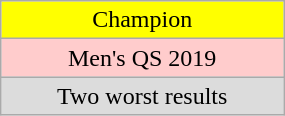<table class="wikitable"  style="width:15%; text-align:center;">
<tr>
<td style="background:yellow;">Champion</td>
</tr>
<tr>
<td style="background:#fcc;">Men's QS 2019</td>
</tr>
<tr>
<td style="background:#dcdcdc;">Two worst results</td>
</tr>
</table>
